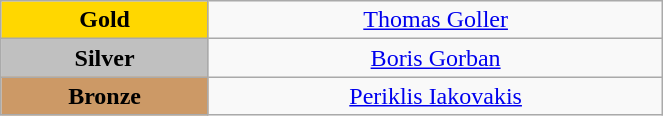<table class="wikitable" style="text-align:center; " width="35%">
<tr>
<td bgcolor="gold"><strong>Gold</strong></td>
<td><a href='#'>Thomas Goller</a><br>  <small><em></em></small></td>
</tr>
<tr>
<td bgcolor="silver"><strong>Silver</strong></td>
<td><a href='#'>Boris Gorban</a><br>  <small><em></em></small></td>
</tr>
<tr>
<td bgcolor="CC9966"><strong>Bronze</strong></td>
<td><a href='#'>Periklis Iakovakis</a><br>  <small><em></em></small></td>
</tr>
</table>
